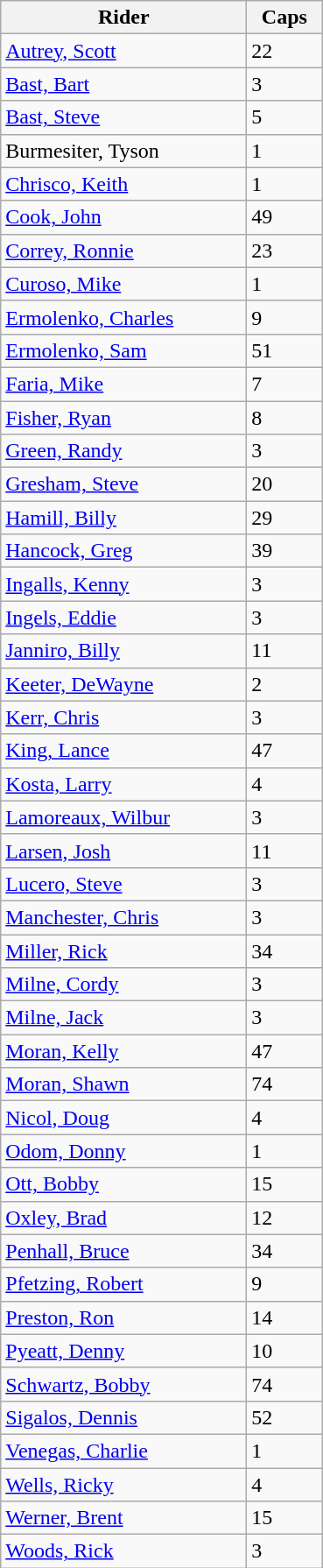<table class="sortable wikitable">
<tr>
<th width="180">Rider</th>
<th width="50">Caps</th>
</tr>
<tr>
<td><a href='#'>Autrey, Scott</a></td>
<td>22</td>
</tr>
<tr>
<td><a href='#'>Bast, Bart</a></td>
<td>3</td>
</tr>
<tr>
<td><a href='#'>Bast, Steve</a></td>
<td>5</td>
</tr>
<tr>
<td>Burmesiter, Tyson</td>
<td>1</td>
</tr>
<tr>
<td><a href='#'>Chrisco, Keith</a></td>
<td>1</td>
</tr>
<tr>
<td><a href='#'>Cook, John</a></td>
<td>49</td>
</tr>
<tr>
<td><a href='#'>Correy, Ronnie</a></td>
<td>23</td>
</tr>
<tr>
<td><a href='#'>Curoso, Mike</a></td>
<td>1</td>
</tr>
<tr>
<td><a href='#'>Ermolenko, Charles</a></td>
<td>9</td>
</tr>
<tr>
<td><a href='#'>Ermolenko, Sam</a></td>
<td>51</td>
</tr>
<tr>
<td><a href='#'>Faria, Mike</a></td>
<td>7</td>
</tr>
<tr>
<td><a href='#'>Fisher, Ryan</a></td>
<td>8</td>
</tr>
<tr>
<td><a href='#'>Green, Randy</a></td>
<td>3</td>
</tr>
<tr>
<td><a href='#'>Gresham, Steve</a></td>
<td>20</td>
</tr>
<tr>
<td><a href='#'>Hamill, Billy</a></td>
<td>29</td>
</tr>
<tr>
<td><a href='#'>Hancock, Greg</a></td>
<td>39</td>
</tr>
<tr>
<td><a href='#'>Ingalls, Kenny</a></td>
<td>3</td>
</tr>
<tr>
<td><a href='#'>Ingels, Eddie</a></td>
<td>3</td>
</tr>
<tr>
<td><a href='#'>Janniro, Billy</a></td>
<td>11</td>
</tr>
<tr>
<td><a href='#'>Keeter, DeWayne</a></td>
<td>2</td>
</tr>
<tr>
<td><a href='#'>Kerr, Chris</a></td>
<td>3</td>
</tr>
<tr>
<td><a href='#'>King, Lance</a></td>
<td>47</td>
</tr>
<tr>
<td><a href='#'>Kosta, Larry</a></td>
<td>4</td>
</tr>
<tr>
<td><a href='#'>Lamoreaux, Wilbur</a></td>
<td>3</td>
</tr>
<tr>
<td><a href='#'>Larsen, Josh</a></td>
<td>11</td>
</tr>
<tr>
<td><a href='#'>Lucero, Steve</a></td>
<td>3</td>
</tr>
<tr>
<td><a href='#'>Manchester, Chris</a></td>
<td>3</td>
</tr>
<tr>
<td><a href='#'>Miller, Rick</a></td>
<td>34</td>
</tr>
<tr>
<td><a href='#'>Milne, Cordy</a></td>
<td>3</td>
</tr>
<tr>
<td><a href='#'>Milne, Jack</a></td>
<td>3</td>
</tr>
<tr>
<td><a href='#'>Moran, Kelly</a></td>
<td>47</td>
</tr>
<tr>
<td><a href='#'>Moran, Shawn</a></td>
<td>74</td>
</tr>
<tr>
<td><a href='#'>Nicol, Doug</a></td>
<td>4</td>
</tr>
<tr>
<td><a href='#'>Odom, Donny</a></td>
<td>1</td>
</tr>
<tr>
<td><a href='#'>Ott, Bobby</a></td>
<td>15</td>
</tr>
<tr>
<td><a href='#'>Oxley, Brad</a></td>
<td>12</td>
</tr>
<tr>
<td><a href='#'>Penhall, Bruce</a></td>
<td>34</td>
</tr>
<tr>
<td><a href='#'>Pfetzing, Robert</a></td>
<td>9</td>
</tr>
<tr>
<td><a href='#'>Preston, Ron</a></td>
<td>14</td>
</tr>
<tr>
<td><a href='#'>Pyeatt, Denny</a></td>
<td>10</td>
</tr>
<tr>
<td><a href='#'>Schwartz, Bobby</a></td>
<td>74</td>
</tr>
<tr>
<td><a href='#'>Sigalos, Dennis</a></td>
<td>52</td>
</tr>
<tr>
<td><a href='#'>Venegas, Charlie</a></td>
<td>1</td>
</tr>
<tr>
<td><a href='#'>Wells, Ricky</a></td>
<td>4</td>
</tr>
<tr>
<td><a href='#'>Werner, Brent</a></td>
<td>15</td>
</tr>
<tr>
<td><a href='#'>Woods, Rick</a></td>
<td>3</td>
</tr>
</table>
